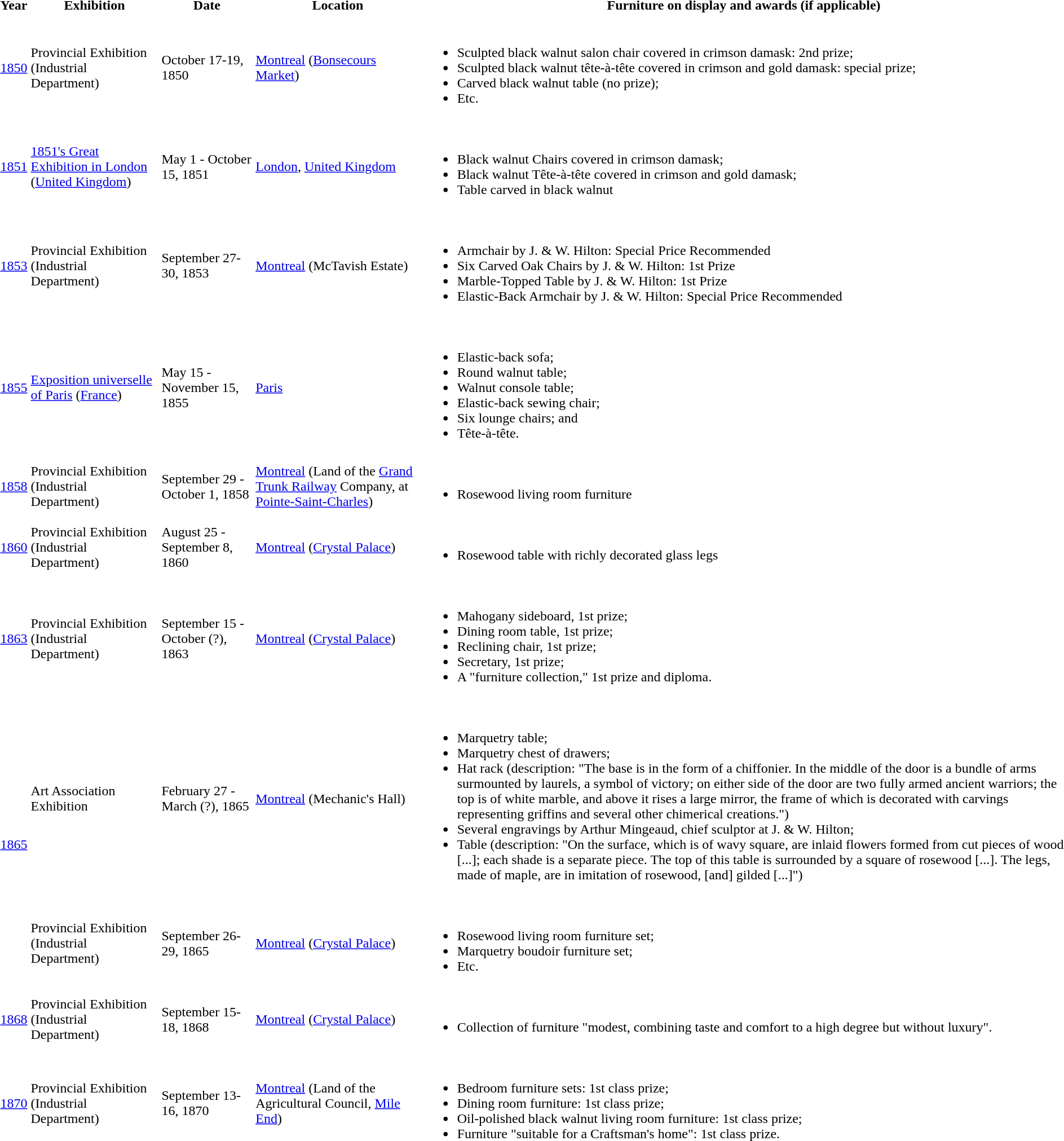<table>
<tr>
<th>Year</th>
<th>Exhibition</th>
<th>Date</th>
<th>Location</th>
<th>Furniture on display and awards (if applicable)</th>
</tr>
<tr>
<td rowspan=1><a href='#'>1850</a></td>
<td>Provincial Exhibition (Industrial Department)</td>
<td>October 17-19, 1850</td>
<td><a href='#'>Montreal</a> (<a href='#'>Bonsecours Market</a>)</td>
<td><br><ul><li>Sculpted black walnut salon chair covered in crimson damask: 2nd prize;</li><li>Sculpted black walnut tête-à-tête covered in crimson and gold damask: special prize;</li><li>Carved black walnut table (no prize);</li><li>Etc.</li></ul></td>
</tr>
<tr>
<td rowspan=1><a href='#'>1851</a></td>
<td><a href='#'>1851's Great Exhibition in London</a> (<a href='#'>United Kingdom</a>)</td>
<td>May 1 - October 15, 1851</td>
<td><a href='#'>London</a>, <a href='#'>United Kingdom</a></td>
<td><br><ul><li>Black walnut Chairs covered in crimson damask;</li><li>Black walnut Tête-à-tête covered in crimson and gold damask;</li><li>Table carved in black walnut</li></ul></td>
</tr>
<tr>
<td rowspan=1><a href='#'>1853</a></td>
<td>Provincial Exhibition (Industrial Department)</td>
<td>September 27-30, 1853</td>
<td><a href='#'>Montreal</a> (McTavish Estate)</td>
<td><br><ul><li>Armchair by J. & W. Hilton: Special Price Recommended</li><li>Six Carved Oak Chairs by J. & W. Hilton: 1st Prize</li><li>Marble-Topped Table by J. & W. Hilton: 1st Prize</li><li>Elastic-Back Armchair by J. & W. Hilton: Special Price Recommended</li></ul></td>
</tr>
<tr>
<td rowspan=1><a href='#'>1855</a></td>
<td><a href='#'>Exposition universelle of Paris</a> (<a href='#'>France</a>)</td>
<td>May 15 - November 15, 1855</td>
<td><a href='#'>Paris</a></td>
<td><br><ul><li>Elastic-back sofa;</li><li>Round walnut table;</li><li>Walnut console table;</li><li>Elastic-back sewing chair;</li><li>Six lounge chairs; and</li><li>Tête-à-tête.</li></ul></td>
</tr>
<tr>
<td rowspan=1><a href='#'>1858</a></td>
<td>Provincial Exhibition (Industrial Department)</td>
<td>September 29 - October 1, 1858</td>
<td><a href='#'>Montreal</a> (Land of the <a href='#'>Grand Trunk Railway</a> Company, at <a href='#'>Pointe-Saint-Charles</a>)</td>
<td><br><ul><li>Rosewood living room furniture</li></ul></td>
</tr>
<tr>
<td rowspan=1><a href='#'>1860</a></td>
<td>Provincial Exhibition (Industrial Department)</td>
<td>August 25 - September 8, 1860</td>
<td><a href='#'>Montreal</a> (<a href='#'>Crystal Palace</a>)</td>
<td><br><ul><li>Rosewood table with richly decorated glass legs</li></ul></td>
</tr>
<tr>
<td rowspan=1><a href='#'>1863</a></td>
<td>Provincial Exhibition (Industrial Department)</td>
<td>September 15 - October (?), 1863</td>
<td><a href='#'>Montreal</a> (<a href='#'>Crystal Palace</a>)</td>
<td><br><ul><li>Mahogany sideboard, 1st prize;</li><li>Dining room table, 1st prize;</li><li>Reclining chair, 1st prize;</li><li>Secretary, 1st prize;</li><li>A "furniture collection," 1st prize and diploma.</li></ul></td>
</tr>
<tr>
<td rowspan=2><a href='#'>1865</a></td>
<td>Art Association Exhibition</td>
<td>February 27 - March (?), 1865</td>
<td><a href='#'>Montreal</a> (Mechanic's Hall)</td>
<td><br><ul><li>Marquetry table;</li><li>Marquetry chest of drawers;</li><li>Hat rack (description: "The base is in the form of a chiffonier. In the middle of the door is a bundle of arms surmounted by laurels, a symbol of victory; on either side of the door are two fully armed ancient warriors; the top is of white marble, and above it rises a large mirror, the frame of which is decorated with carvings representing griffins and several other chimerical creations.")</li><li>Several engravings by Arthur Mingeaud, chief sculptor at J. & W. Hilton;</li><li>Table (description: "On the surface, which is of wavy square, are inlaid flowers formed from cut pieces of wood [...]; each shade is a separate piece. The top of this table is surrounded by a square of rosewood [...]. The legs, made of maple, are in imitation of rosewood, [and] gilded [...]")</li></ul></td>
</tr>
<tr>
<td>Provincial Exhibition (Industrial Department)</td>
<td>September 26-29, 1865</td>
<td><a href='#'>Montreal</a> (<a href='#'>Crystal Palace</a>)</td>
<td><br><ul><li>Rosewood living room furniture set;</li><li>Marquetry boudoir furniture set;</li><li>Etc.</li></ul></td>
</tr>
<tr>
<td rowspan=1><a href='#'>1868</a></td>
<td>Provincial Exhibition (Industrial Department)</td>
<td>September 15-18, 1868</td>
<td><a href='#'>Montreal</a> (<a href='#'>Crystal Palace</a>)</td>
<td><br><ul><li>Collection of furniture "modest, combining taste and comfort to a high degree but without luxury".</li></ul></td>
</tr>
<tr>
<td rowspan=1><a href='#'>1870</a></td>
<td>Provincial Exhibition (Industrial Department)</td>
<td>September 13-16, 1870</td>
<td><a href='#'>Montreal</a> (Land of the Agricultural Council, <a href='#'>Mile End</a>)</td>
<td><br><ul><li>Bedroom furniture sets: 1st class prize;</li><li>Dining room furniture: 1st class prize;</li><li>Oil-polished black walnut living room furniture: 1st class prize;</li><li>Furniture "suitable for a Craftsman's home": 1st class prize.</li></ul></td>
</tr>
</table>
